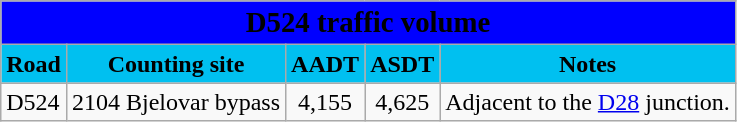<table class="wikitable">
<tr>
<td colspan=5 bgcolor=blue align=center style=margin-top:15><span><big><strong>D524 traffic volume</strong></big></span></td>
</tr>
<tr>
<td align=center bgcolor=00c0f0><strong>Road</strong></td>
<td align=center bgcolor=00c0f0><strong>Counting site</strong></td>
<td align=center bgcolor=00c0f0><strong>AADT</strong></td>
<td align=center bgcolor=00c0f0><strong>ASDT</strong></td>
<td align=center bgcolor=00c0f0><strong>Notes</strong></td>
</tr>
<tr>
<td> D524</td>
<td>2104 Bjelovar bypass</td>
<td align=center>4,155</td>
<td align=center>4,625</td>
<td>Adjacent to the <a href='#'>D28</a> junction.</td>
</tr>
</table>
